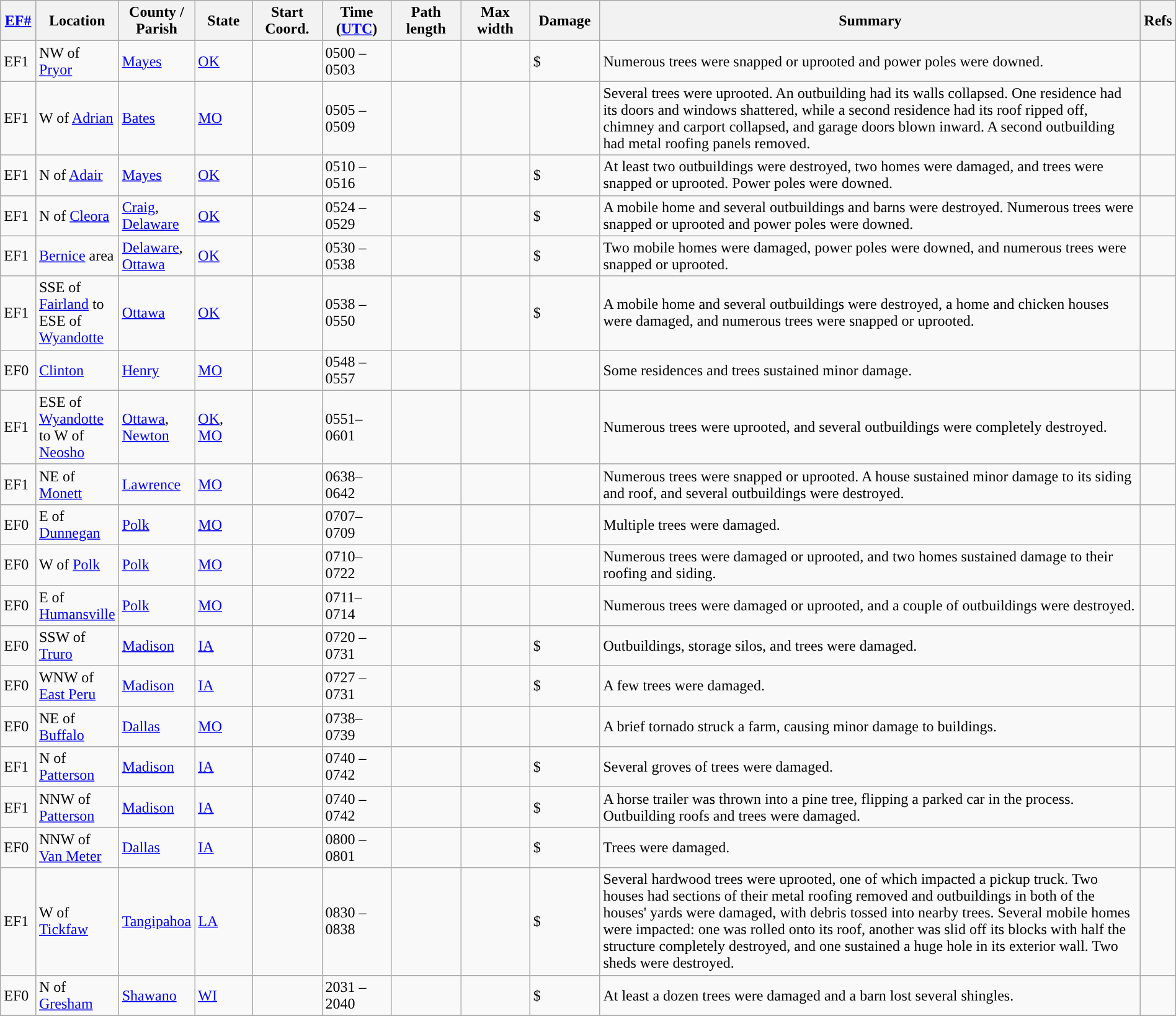<table class="wikitable sortable" style="width:100%;">
<tr>
<th scope="col" width="3%" align="center"><a href='#'>EF#</a></th>
<th scope="col" width="7%" align="center" class="unsortable">Location</th>
<th scope="col" width="6%" align="center" class="unsortable">County / Parish</th>
<th scope="col" width="5%" align="center">State</th>
<th scope="col" width="6%" align="center">Start Coord.</th>
<th scope="col" width="6%" align="center">Time (<a href='#'>UTC</a>)</th>
<th scope="col" width="6%" align="center">Path length</th>
<th scope="col" width="6%" align="center">Max width</th>
<th scope="col" width="6%" align="center">Damage</th>
<th scope="col" width="48%" class="unsortable" align="center">Summary</th>
<th scope="col" width="48%" class="unsortable" align="center">Refs</th>
</tr>
<tr>
<td>EF1</td>
<td>NW of <a href='#'>Pryor</a></td>
<td><a href='#'>Mayes</a></td>
<td><a href='#'>OK</a></td>
<td></td>
<td>0500 – 0503</td>
<td></td>
<td></td>
<td>$</td>
<td>Numerous trees were snapped or uprooted and power poles were downed.</td>
<td></td>
</tr>
<tr>
<td>EF1</td>
<td>W of <a href='#'>Adrian</a></td>
<td><a href='#'>Bates</a></td>
<td><a href='#'>MO</a></td>
<td></td>
<td>0505 – 0509</td>
<td></td>
<td></td>
<td></td>
<td>Several trees were uprooted. An outbuilding had its walls collapsed. One residence had its doors and windows shattered, while a second residence had its roof ripped off, chimney and carport collapsed, and garage doors blown inward. A second outbuilding had metal roofing panels removed.</td>
<td></td>
</tr>
<tr>
<td>EF1</td>
<td>N of <a href='#'>Adair</a></td>
<td><a href='#'>Mayes</a></td>
<td><a href='#'>OK</a></td>
<td></td>
<td>0510 – 0516</td>
<td></td>
<td></td>
<td>$</td>
<td>At least two outbuildings were destroyed, two homes were damaged, and trees were snapped or uprooted. Power poles were downed.</td>
<td></td>
</tr>
<tr>
<td>EF1</td>
<td>N of <a href='#'>Cleora</a></td>
<td><a href='#'>Craig</a>, <a href='#'>Delaware</a></td>
<td><a href='#'>OK</a></td>
<td></td>
<td>0524 – 0529</td>
<td></td>
<td></td>
<td>$</td>
<td>A mobile home and several outbuildings and barns were destroyed. Numerous trees were snapped or uprooted and power poles were downed.</td>
<td></td>
</tr>
<tr>
<td>EF1</td>
<td><a href='#'>Bernice</a> area</td>
<td><a href='#'>Delaware</a>, <a href='#'>Ottawa</a></td>
<td><a href='#'>OK</a></td>
<td></td>
<td>0530 – 0538</td>
<td></td>
<td></td>
<td>$</td>
<td>Two mobile homes were damaged, power poles were downed, and numerous trees were snapped or uprooted.</td>
<td></td>
</tr>
<tr>
<td>EF1</td>
<td>SSE of <a href='#'>Fairland</a> to ESE of <a href='#'>Wyandotte</a></td>
<td><a href='#'>Ottawa</a></td>
<td><a href='#'>OK</a></td>
<td></td>
<td>0538 – 0550</td>
<td></td>
<td></td>
<td>$</td>
<td>A mobile home and several outbuildings were destroyed, a home and chicken houses were damaged, and numerous trees were snapped or uprooted.</td>
<td></td>
</tr>
<tr>
<td>EF0</td>
<td><a href='#'>Clinton</a></td>
<td><a href='#'>Henry</a></td>
<td><a href='#'>MO</a></td>
<td></td>
<td>0548 – 0557</td>
<td></td>
<td></td>
<td></td>
<td>Some residences and trees sustained minor damage.</td>
<td></td>
</tr>
<tr>
<td>EF1</td>
<td>ESE of <a href='#'>Wyandotte</a> to W of <a href='#'>Neosho</a></td>
<td><a href='#'>Ottawa</a>, <a href='#'>Newton</a></td>
<td><a href='#'>OK</a>, <a href='#'>MO</a></td>
<td></td>
<td>0551–0601</td>
<td></td>
<td></td>
<td></td>
<td>Numerous trees were uprooted, and several outbuildings were completely destroyed.</td>
<td></td>
</tr>
<tr>
<td>EF1</td>
<td>NE of <a href='#'>Monett</a></td>
<td><a href='#'>Lawrence</a></td>
<td><a href='#'>MO</a></td>
<td></td>
<td>0638–0642</td>
<td></td>
<td></td>
<td></td>
<td>Numerous trees were snapped or uprooted. A house sustained minor damage to its siding and roof, and several outbuildings were destroyed.</td>
<td></td>
</tr>
<tr>
<td>EF0</td>
<td>E of <a href='#'>Dunnegan</a></td>
<td><a href='#'>Polk</a></td>
<td><a href='#'>MO</a></td>
<td></td>
<td>0707–0709</td>
<td></td>
<td></td>
<td></td>
<td>Multiple trees were damaged.</td>
<td></td>
</tr>
<tr>
<td>EF0</td>
<td>W of <a href='#'>Polk</a></td>
<td><a href='#'>Polk</a></td>
<td><a href='#'>MO</a></td>
<td></td>
<td>0710–0722</td>
<td></td>
<td></td>
<td></td>
<td>Numerous trees were damaged or uprooted, and two homes sustained damage to their roofing and siding.</td>
<td></td>
</tr>
<tr>
<td>EF0</td>
<td>E of <a href='#'>Humansville</a></td>
<td><a href='#'>Polk</a></td>
<td><a href='#'>MO</a></td>
<td></td>
<td>0711–0714</td>
<td></td>
<td></td>
<td></td>
<td>Numerous trees were damaged or uprooted, and a couple of outbuildings were destroyed.</td>
<td></td>
</tr>
<tr>
<td>EF0</td>
<td>SSW of <a href='#'>Truro</a></td>
<td><a href='#'>Madison</a></td>
<td><a href='#'>IA</a></td>
<td></td>
<td>0720 – 0731</td>
<td></td>
<td></td>
<td>$</td>
<td>Outbuildings, storage silos, and trees were damaged.</td>
<td></td>
</tr>
<tr>
<td>EF0</td>
<td>WNW of <a href='#'>East Peru</a></td>
<td><a href='#'>Madison</a></td>
<td><a href='#'>IA</a></td>
<td></td>
<td>0727 – 0731</td>
<td></td>
<td></td>
<td>$</td>
<td>A few trees were damaged.</td>
<td></td>
</tr>
<tr>
<td>EF0</td>
<td>NE of <a href='#'>Buffalo</a></td>
<td><a href='#'>Dallas</a></td>
<td><a href='#'>MO</a></td>
<td></td>
<td>0738–0739</td>
<td></td>
<td></td>
<td></td>
<td>A brief tornado struck a farm, causing minor damage to buildings.</td>
<td></td>
</tr>
<tr>
<td>EF1</td>
<td>N of <a href='#'>Patterson</a></td>
<td><a href='#'>Madison</a></td>
<td><a href='#'>IA</a></td>
<td></td>
<td>0740 – 0742</td>
<td></td>
<td></td>
<td>$</td>
<td>Several groves of trees were damaged.</td>
<td></td>
</tr>
<tr>
<td>EF1</td>
<td>NNW of <a href='#'>Patterson</a></td>
<td><a href='#'>Madison</a></td>
<td><a href='#'>IA</a></td>
<td></td>
<td>0740 – 0742</td>
<td></td>
<td></td>
<td>$</td>
<td>A horse trailer was thrown  into a pine tree, flipping a parked car in the process. Outbuilding roofs and trees were damaged.</td>
<td></td>
</tr>
<tr>
<td>EF0</td>
<td>NNW of <a href='#'>Van Meter</a></td>
<td><a href='#'>Dallas</a></td>
<td><a href='#'>IA</a></td>
<td></td>
<td>0800 – 0801</td>
<td></td>
<td></td>
<td>$</td>
<td>Trees were damaged.</td>
<td></td>
</tr>
<tr>
<td>EF1</td>
<td>W of <a href='#'>Tickfaw</a></td>
<td><a href='#'>Tangipahoa</a></td>
<td><a href='#'>LA</a></td>
<td></td>
<td>0830 – 0838</td>
<td></td>
<td></td>
<td>$</td>
<td>Several hardwood trees were uprooted, one of which impacted a pickup truck. Two houses had sections of their metal roofing removed and outbuildings in both of the houses' yards were damaged, with debris tossed into nearby trees. Several mobile homes were impacted: one was rolled onto its roof, another was slid off its blocks with half the structure completely destroyed, and one sustained a huge hole in its exterior wall. Two sheds were destroyed.</td>
<td></td>
</tr>
<tr>
<td>EF0</td>
<td>N of <a href='#'>Gresham</a></td>
<td><a href='#'>Shawano</a></td>
<td><a href='#'>WI</a></td>
<td></td>
<td>2031 – 2040</td>
<td></td>
<td></td>
<td>$</td>
<td>At least a dozen trees were damaged and a barn lost several shingles.</td>
<td></td>
</tr>
<tr>
</tr>
</table>
